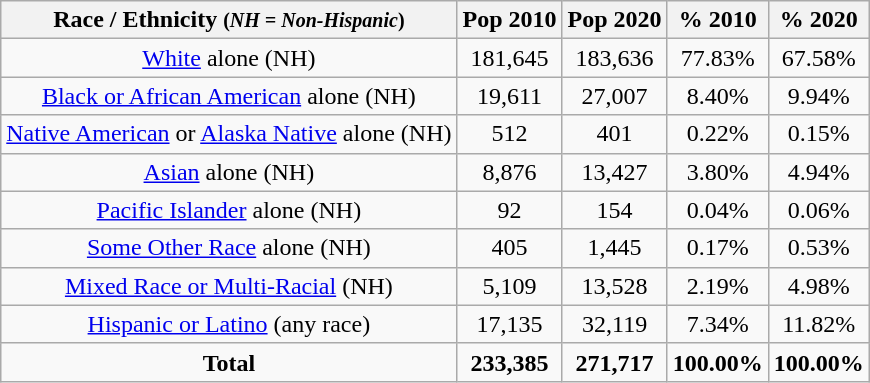<table class="wikitable"  style="text-align:center;">
<tr>
<th>Race / Ethnicity <small>(<em>NH = Non-Hispanic</em>)</small></th>
<th>Pop 2010</th>
<th>Pop 2020</th>
<th>% 2010</th>
<th>% 2020</th>
</tr>
<tr>
<td><a href='#'>White</a> alone (NH)</td>
<td>181,645</td>
<td>183,636</td>
<td>77.83%</td>
<td>67.58%</td>
</tr>
<tr>
<td><a href='#'>Black or African American</a> alone (NH)</td>
<td>19,611</td>
<td>27,007</td>
<td>8.40%</td>
<td>9.94%</td>
</tr>
<tr>
<td><a href='#'>Native American</a> or <a href='#'>Alaska Native</a> alone (NH)</td>
<td>512</td>
<td>401</td>
<td>0.22%</td>
<td>0.15%</td>
</tr>
<tr>
<td><a href='#'>Asian</a> alone (NH)</td>
<td>8,876</td>
<td>13,427</td>
<td>3.80%</td>
<td>4.94%</td>
</tr>
<tr>
<td><a href='#'>Pacific Islander</a> alone (NH)</td>
<td>92</td>
<td>154</td>
<td>0.04%</td>
<td>0.06%</td>
</tr>
<tr>
<td><a href='#'>Some Other Race</a> alone (NH)</td>
<td>405</td>
<td>1,445</td>
<td>0.17%</td>
<td>0.53%</td>
</tr>
<tr>
<td><a href='#'>Mixed Race or Multi-Racial</a> (NH)</td>
<td>5,109</td>
<td>13,528</td>
<td>2.19%</td>
<td>4.98%</td>
</tr>
<tr>
<td><a href='#'>Hispanic or Latino</a> (any race)</td>
<td>17,135</td>
<td>32,119</td>
<td>7.34%</td>
<td>11.82%</td>
</tr>
<tr>
<td><strong>Total</strong></td>
<td><strong>233,385</strong></td>
<td><strong>271,717</strong></td>
<td><strong>100.00%</strong></td>
<td><strong>100.00%</strong></td>
</tr>
</table>
